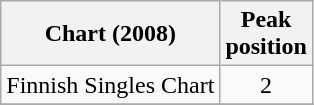<table class="wikitable sortable">
<tr>
<th align="left">Chart (2008)</th>
<th align="center">Peak <br>position</th>
</tr>
<tr>
<td align="left">Finnish Singles Chart</td>
<td align="center">2</td>
</tr>
<tr>
</tr>
</table>
